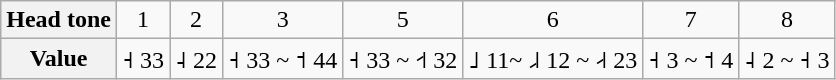<table class="wikitable" style="text-align: center">
<tr>
<th>Head tone</th>
<td>1</td>
<td>2</td>
<td>3</td>
<td>5</td>
<td>6</td>
<td>7</td>
<td>8</td>
</tr>
<tr>
<th>Value</th>
<td>˧ 33</td>
<td>˨ 22</td>
<td>˧ 33 ~ ˦ 44</td>
<td>˧ 33 ~ ˧˦ 32</td>
<td>˩ 11~ ˩˨ 12 ~ ˨˧ 23</td>
<td>˧ 3 ~ ˦ 4</td>
<td>˨ 2 ~ ˧ 3</td>
</tr>
</table>
